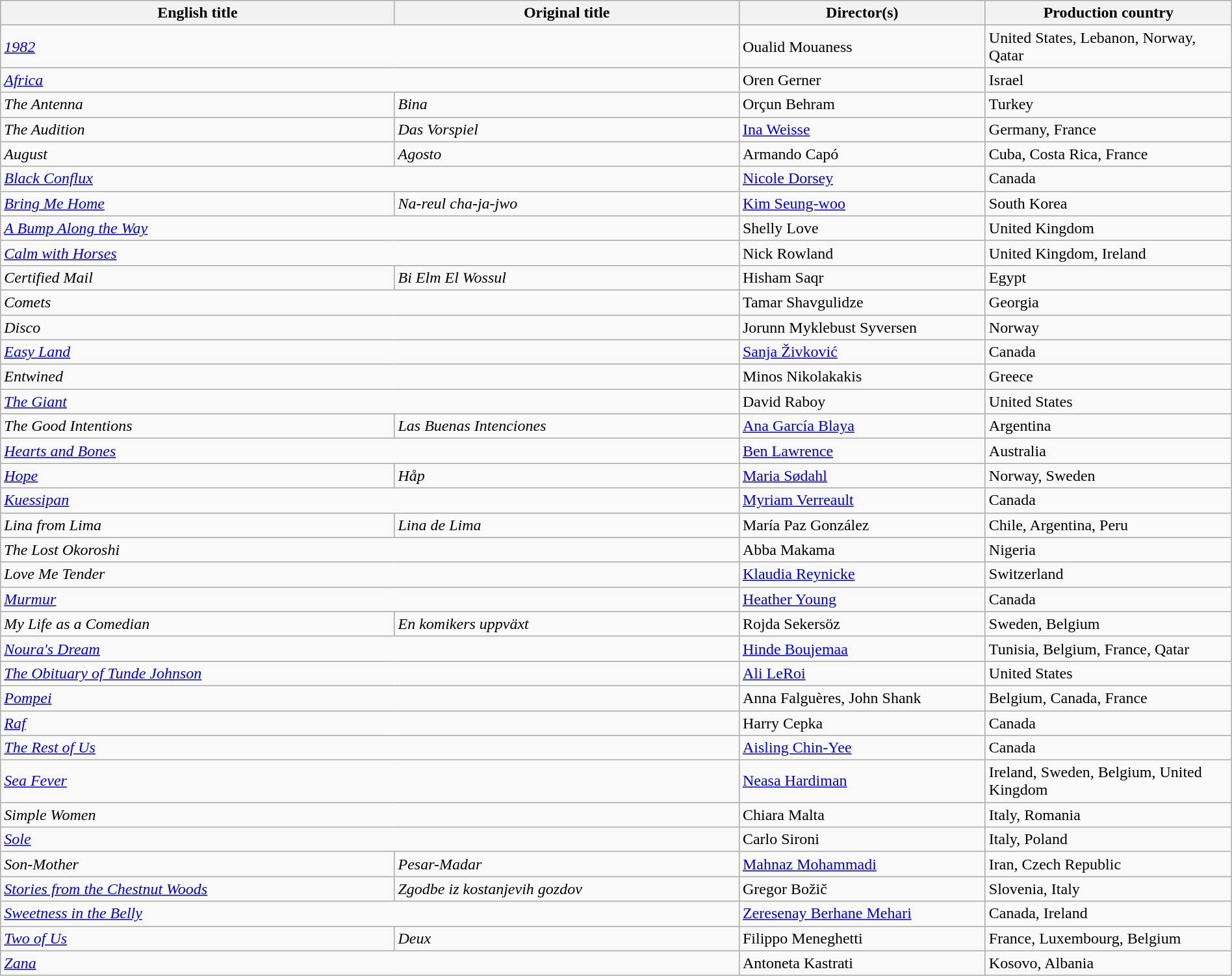<table class="wikitable" width=100%>
<tr>
<th scope="col" width="32%">English title</th>
<th scope="col" width="28%">Original title</th>
<th scope="col" width="20%">Director(s)</th>
<th scope="col" width="20%">Production country</th>
</tr>
<tr>
<td colspan=2><em><a href='#'>1982</a></em></td>
<td>Oualid Mouaness</td>
<td>United States, Lebanon, Norway, Qatar</td>
</tr>
<tr>
<td colspan=2><em><a href='#'>Africa</a></em></td>
<td>Oren Gerner</td>
<td>Israel</td>
</tr>
<tr>
<td><em>The Antenna</em></td>
<td><em>Bina</em></td>
<td>Orçun Behram</td>
<td>Turkey</td>
</tr>
<tr>
<td><em>The Audition</em></td>
<td><em>Das Vorspiel</em></td>
<td><a href='#'>Ina Weisse</a></td>
<td>Germany, France</td>
</tr>
<tr>
<td><em>August</em></td>
<td><em>Agosto</em></td>
<td>Armando Capó</td>
<td>Cuba, Costa Rica, France</td>
</tr>
<tr>
<td colspan=2><em><a href='#'>Black Conflux</a></em></td>
<td><a href='#'>Nicole Dorsey</a></td>
<td>Canada</td>
</tr>
<tr>
<td><em><a href='#'>Bring Me Home</a></em></td>
<td><em>Na-reul cha-ja-jwo</em></td>
<td><a href='#'>Kim Seung-woo</a></td>
<td>South Korea</td>
</tr>
<tr>
<td colspan=2><em><a href='#'>A Bump Along the Way</a></em></td>
<td>Shelly Love</td>
<td>United Kingdom</td>
</tr>
<tr>
<td colspan=2><em><a href='#'>Calm with Horses</a></em></td>
<td>Nick Rowland</td>
<td>United Kingdom, Ireland</td>
</tr>
<tr>
<td><em>Certified Mail</em></td>
<td><em>Bi Elm El Wossul</em></td>
<td>Hisham Saqr</td>
<td>Egypt</td>
</tr>
<tr>
<td colspan=2><em>Comets</em></td>
<td>Tamar Shavgulidze</td>
<td>Georgia</td>
</tr>
<tr>
<td colspan=2><em>Disco</em></td>
<td>Jorunn Myklebust Syversen</td>
<td>Norway</td>
</tr>
<tr>
<td colspan=2><em><a href='#'>Easy Land</a></em></td>
<td><a href='#'>Sanja Živković</a></td>
<td>Canada</td>
</tr>
<tr>
<td colspan=2><em>Entwined</em></td>
<td>Minos Nikolakakis</td>
<td>Greece</td>
</tr>
<tr>
<td colspan=2><em><a href='#'>The Giant</a></em></td>
<td>David Raboy</td>
<td>United States</td>
</tr>
<tr>
<td><em>The Good Intentions</em></td>
<td><em>Las Buenas Intenciones</em></td>
<td><a href='#'>Ana García Blaya</a></td>
<td>Argentina</td>
</tr>
<tr>
<td colspan=2><em><a href='#'>Hearts and Bones</a></em></td>
<td><a href='#'>Ben Lawrence</a></td>
<td>Australia</td>
</tr>
<tr>
<td><em><a href='#'>Hope</a></em></td>
<td><em>Håp</em></td>
<td><a href='#'>Maria Sødahl</a></td>
<td>Norway, Sweden</td>
</tr>
<tr>
<td colspan=2><em><a href='#'>Kuessipan</a></em></td>
<td><a href='#'>Myriam Verreault</a></td>
<td>Canada</td>
</tr>
<tr>
<td><em>Lina from Lima</em></td>
<td><em>Lina de Lima</em></td>
<td>María Paz González</td>
<td>Chile, Argentina, Peru</td>
</tr>
<tr>
<td colspan=2><em>The Lost Okoroshi</em></td>
<td>Abba Makama</td>
<td>Nigeria</td>
</tr>
<tr>
<td colspan=2><em>Love Me Tender</em></td>
<td><a href='#'>Klaudia Reynicke</a></td>
<td>Switzerland</td>
</tr>
<tr>
<td colspan=2><em><a href='#'>Murmur</a></em></td>
<td><a href='#'>Heather Young</a></td>
<td>Canada</td>
</tr>
<tr>
<td><em>My Life as a Comedian</em></td>
<td><em>En komikers uppväxt</em></td>
<td>Rojda Sekersöz</td>
<td>Sweden, Belgium</td>
</tr>
<tr>
<td colspan=2><em><a href='#'>Noura's Dream</a></em></td>
<td><a href='#'>Hinde Boujemaa</a></td>
<td>Tunisia, Belgium, France, Qatar</td>
</tr>
<tr>
<td colspan=2><em><a href='#'>The Obituary of Tunde Johnson</a></em></td>
<td><a href='#'>Ali LeRoi</a></td>
<td>United States</td>
</tr>
<tr>
<td colspan=2><em><a href='#'>Pompei</a></em></td>
<td>Anna Falguères, John Shank</td>
<td>Belgium, Canada, France</td>
</tr>
<tr>
<td colspan=2><em><a href='#'>Raf</a></em></td>
<td>Harry Cepka</td>
<td>Canada</td>
</tr>
<tr>
<td colspan=2><em><a href='#'>The Rest of Us</a></em></td>
<td><a href='#'>Aisling Chin-Yee</a></td>
<td>Canada</td>
</tr>
<tr>
<td colspan=2><em><a href='#'>Sea Fever</a></em></td>
<td><a href='#'>Neasa Hardiman</a></td>
<td>Ireland, Sweden, Belgium, United Kingdom</td>
</tr>
<tr>
<td colspan=2><em>Simple Women</em></td>
<td>Chiara Malta</td>
<td>Italy, Romania</td>
</tr>
<tr>
<td colspan=2><em><a href='#'>Sole</a></em></td>
<td>Carlo Sironi</td>
<td>Italy, Poland</td>
</tr>
<tr>
<td><em>Son-Mother</em></td>
<td><em>Pesar-Madar</em></td>
<td><a href='#'>Mahnaz Mohammadi</a></td>
<td>Iran, Czech Republic</td>
</tr>
<tr>
<td><em><a href='#'>Stories from the Chestnut Woods</a></em></td>
<td><em>Zgodbe iz kostanjevih gozdov</em></td>
<td>Gregor Božič</td>
<td>Slovenia, Italy</td>
</tr>
<tr>
<td colspan=2><em><a href='#'>Sweetness in the Belly</a></em></td>
<td><a href='#'>Zeresenay Berhane Mehari</a></td>
<td>Canada, Ireland</td>
</tr>
<tr>
<td><em><a href='#'>Two of Us</a></em></td>
<td><em>Deux</em></td>
<td>Filippo Meneghetti</td>
<td>France, Luxembourg, Belgium</td>
</tr>
<tr>
<td colspan=2><em><a href='#'>Zana</a></em></td>
<td>Antoneta Kastrati</td>
<td>Kosovo, Albania</td>
</tr>
</table>
